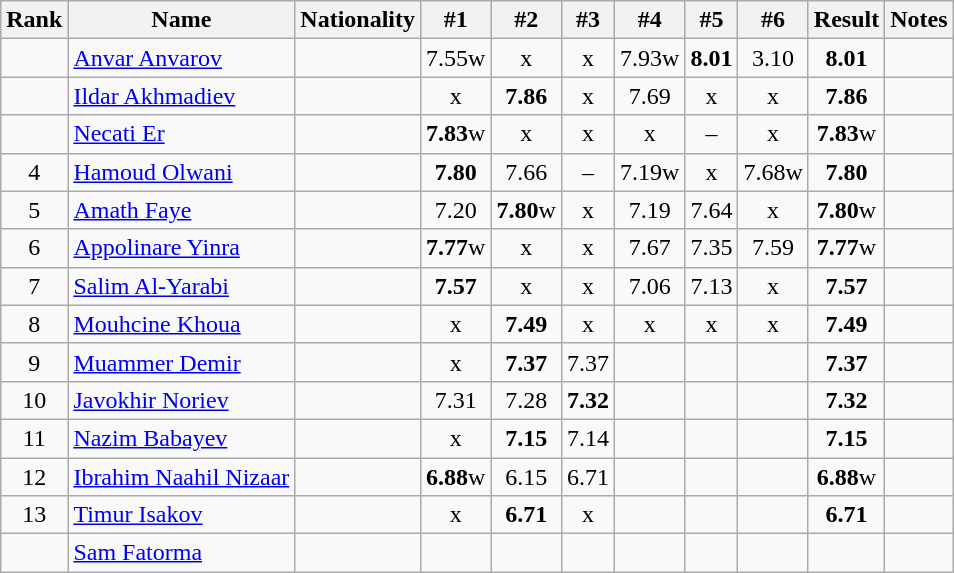<table class="wikitable sortable" style="text-align:center">
<tr>
<th>Rank</th>
<th>Name</th>
<th>Nationality</th>
<th>#1</th>
<th>#2</th>
<th>#3</th>
<th>#4</th>
<th>#5</th>
<th>#6</th>
<th>Result</th>
<th>Notes</th>
</tr>
<tr>
<td></td>
<td align=left><a href='#'>Anvar Anvarov</a></td>
<td align=left></td>
<td>7.55w</td>
<td>x</td>
<td>x</td>
<td>7.93w</td>
<td><strong>8.01</strong></td>
<td>3.10</td>
<td><strong>8.01</strong></td>
<td></td>
</tr>
<tr>
<td></td>
<td align=left><a href='#'>Ildar Akhmadiev</a></td>
<td align=left></td>
<td>x</td>
<td><strong>7.86</strong></td>
<td>x</td>
<td>7.69</td>
<td>x</td>
<td>x</td>
<td><strong>7.86</strong></td>
<td></td>
</tr>
<tr>
<td></td>
<td align=left><a href='#'>Necati Er</a></td>
<td align=left></td>
<td><strong>7.83</strong>w</td>
<td>x</td>
<td>x</td>
<td>x</td>
<td>–</td>
<td>x</td>
<td><strong>7.83</strong>w</td>
<td></td>
</tr>
<tr>
<td>4</td>
<td align=left><a href='#'>Hamoud Olwani</a></td>
<td align=left></td>
<td><strong>7.80</strong></td>
<td>7.66</td>
<td>–</td>
<td>7.19w</td>
<td>x</td>
<td>7.68w</td>
<td><strong>7.80</strong></td>
<td></td>
</tr>
<tr>
<td>5</td>
<td align=left><a href='#'>Amath Faye</a></td>
<td align=left></td>
<td>7.20</td>
<td><strong>7.80</strong>w</td>
<td>x</td>
<td>7.19</td>
<td>7.64</td>
<td>x</td>
<td><strong>7.80</strong>w</td>
<td></td>
</tr>
<tr>
<td>6</td>
<td align=left><a href='#'>Appolinare Yinra</a></td>
<td align=left></td>
<td><strong>7.77</strong>w</td>
<td>x</td>
<td>x</td>
<td>7.67</td>
<td>7.35</td>
<td>7.59</td>
<td><strong>7.77</strong>w</td>
<td></td>
</tr>
<tr>
<td>7</td>
<td align=left><a href='#'>Salim Al-Yarabi</a></td>
<td align=left></td>
<td><strong>7.57</strong></td>
<td>x</td>
<td>x</td>
<td>7.06</td>
<td>7.13</td>
<td>x</td>
<td><strong>7.57</strong></td>
<td></td>
</tr>
<tr>
<td>8</td>
<td align=left><a href='#'>Mouhcine Khoua</a></td>
<td align=left></td>
<td>x</td>
<td><strong>7.49</strong></td>
<td>x</td>
<td>x</td>
<td>x</td>
<td>x</td>
<td><strong>7.49</strong></td>
<td></td>
</tr>
<tr>
<td>9</td>
<td align=left><a href='#'>Muammer Demir</a></td>
<td align=left></td>
<td>x</td>
<td><strong>7.37</strong></td>
<td>7.37</td>
<td></td>
<td></td>
<td></td>
<td><strong>7.37</strong></td>
<td></td>
</tr>
<tr>
<td>10</td>
<td align=left><a href='#'>Javokhir Noriev</a></td>
<td align=left></td>
<td>7.31</td>
<td>7.28</td>
<td><strong>7.32</strong></td>
<td></td>
<td></td>
<td></td>
<td><strong>7.32</strong></td>
<td></td>
</tr>
<tr>
<td>11</td>
<td align=left><a href='#'>Nazim Babayev</a></td>
<td align=left></td>
<td>x</td>
<td><strong>7.15</strong></td>
<td>7.14</td>
<td></td>
<td></td>
<td></td>
<td><strong>7.15</strong></td>
<td></td>
</tr>
<tr>
<td>12</td>
<td align=left><a href='#'>Ibrahim Naahil Nizaar</a></td>
<td align=left></td>
<td><strong>6.88</strong>w</td>
<td>6.15</td>
<td>6.71</td>
<td></td>
<td></td>
<td></td>
<td><strong>6.88</strong>w</td>
<td></td>
</tr>
<tr>
<td>13</td>
<td align=left><a href='#'>Timur Isakov</a></td>
<td align=left></td>
<td>x</td>
<td><strong>6.71</strong></td>
<td>x</td>
<td></td>
<td></td>
<td></td>
<td><strong>6.71</strong></td>
<td></td>
</tr>
<tr>
<td></td>
<td align=left><a href='#'>Sam Fatorma</a></td>
<td align=left></td>
<td></td>
<td></td>
<td></td>
<td></td>
<td></td>
<td></td>
<td><strong></strong></td>
<td></td>
</tr>
</table>
